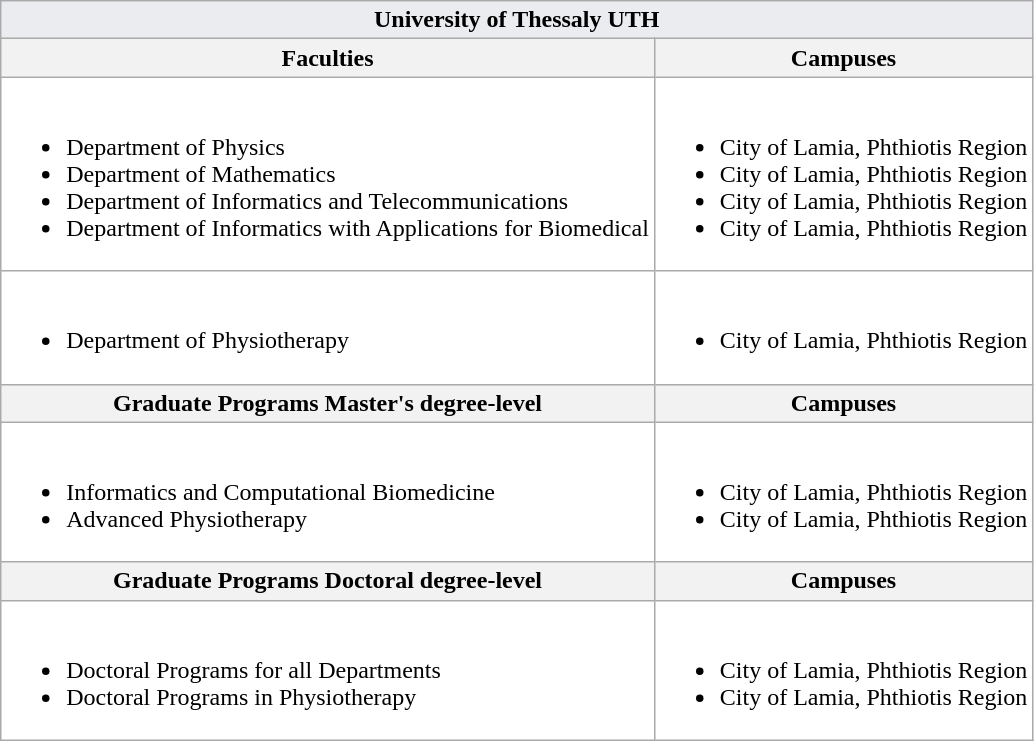<table class="wikitable"  style="background:transparent;">
<tr>
<th colspan="2" style="background:#eaecf0;" align="center">University of Thessaly UTH</th>
</tr>
<tr>
<th>Faculties</th>
<th>Campuses</th>
</tr>
<tr>
<td><br><ul><li>Department of Physics</li><li>Department of Mathematics</li><li>Department of Informatics and Telecommunications</li><li>Department of Informatics with Applications for Biomedical</li></ul></td>
<td style="vertical-align: bottom;"><br><ul><li>City of Lamia, Phthiotis Region</li><li>City of Lamia, Phthiotis Region</li><li>City of Lamia, Phthiotis Region</li><li>City of Lamia, Phthiotis Region</li></ul></td>
</tr>
<tr>
<td><br><ul><li>Department of Physiotherapy</li></ul></td>
<td style="vertical-align: bottom;"><br><ul><li>City of Lamia, Phthiotis Region</li></ul></td>
</tr>
<tr>
<th>Graduate Programs Master's degree-level</th>
<th class="unsortable">Campuses</th>
</tr>
<tr>
<td><br><ul><li>Informatics and Computational Biomedicine</li><li>Advanced Physiotherapy</li></ul></td>
<td><br><ul><li>City of Lamia, Phthiotis Region</li><li>City of Lamia, Phthiotis Region</li></ul></td>
</tr>
<tr>
<th>Graduate Programs Doctoral degree-level</th>
<th class="unsortable">Campuses</th>
</tr>
<tr>
<td><br><ul><li>Doctoral Programs for all Departments</li><li>Doctoral Programs in Physiotherapy</li></ul></td>
<td><br><ul><li>City of Lamia, Phthiotis Region</li><li>City of Lamia, Phthiotis Region</li></ul></td>
</tr>
</table>
